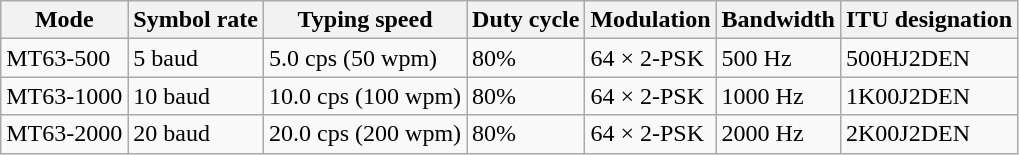<table class="wikitable sortable">
<tr>
<th>Mode</th>
<th>Symbol rate</th>
<th>Typing speed</th>
<th>Duty cycle</th>
<th>Modulation</th>
<th>Bandwidth</th>
<th>ITU designation</th>
</tr>
<tr>
<td>MT63-500</td>
<td>5 baud</td>
<td>5.0 cps (50 wpm)</td>
<td>80%</td>
<td>64 × 2-PSK</td>
<td>500 Hz</td>
<td>500HJ2DEN</td>
</tr>
<tr>
<td>MT63-1000</td>
<td>10 baud</td>
<td>10.0 cps (100 wpm)</td>
<td>80%</td>
<td>64 × 2-PSK</td>
<td>1000 Hz</td>
<td>1K00J2DEN</td>
</tr>
<tr>
<td>MT63-2000</td>
<td>20 baud</td>
<td>20.0 cps (200 wpm)</td>
<td>80%</td>
<td>64 × 2-PSK</td>
<td>2000 Hz</td>
<td>2K00J2DEN</td>
</tr>
</table>
